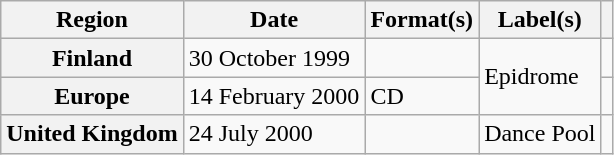<table class="wikitable plainrowheaders">
<tr>
<th scope="col">Region</th>
<th scope="col">Date</th>
<th scope="col">Format(s)</th>
<th scope="col">Label(s)</th>
<th scope="col"></th>
</tr>
<tr>
<th scope="row">Finland</th>
<td>30 October 1999</td>
<td></td>
<td rowspan="2">Epidrome</td>
<td></td>
</tr>
<tr>
<th scope="row">Europe</th>
<td>14 February 2000</td>
<td>CD</td>
<td></td>
</tr>
<tr>
<th scope="row">United Kingdom</th>
<td>24 July 2000</td>
<td></td>
<td>Dance Pool</td>
<td></td>
</tr>
</table>
